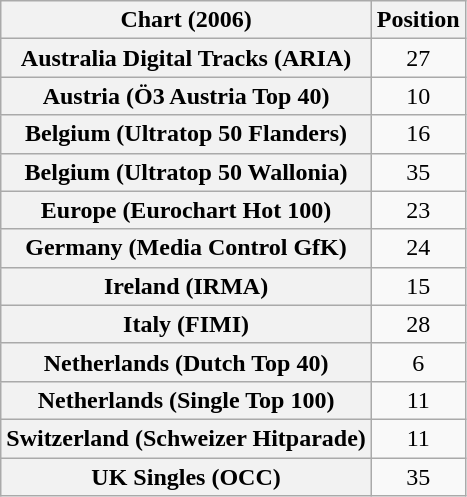<table class="wikitable sortable plainrowheaders" style="text-align:center">
<tr>
<th>Chart (2006)</th>
<th>Position</th>
</tr>
<tr>
<th scope="row">Australia Digital Tracks (ARIA)</th>
<td>27</td>
</tr>
<tr>
<th scope="row">Austria (Ö3 Austria Top 40)</th>
<td>10</td>
</tr>
<tr>
<th scope="row">Belgium (Ultratop 50 Flanders)</th>
<td>16</td>
</tr>
<tr>
<th scope="row">Belgium (Ultratop 50 Wallonia)</th>
<td>35</td>
</tr>
<tr>
<th scope="row">Europe (Eurochart Hot 100)</th>
<td>23</td>
</tr>
<tr>
<th scope="row">Germany (Media Control GfK)</th>
<td>24</td>
</tr>
<tr>
<th scope="row">Ireland (IRMA)</th>
<td>15</td>
</tr>
<tr>
<th scope="row">Italy (FIMI)</th>
<td>28</td>
</tr>
<tr>
<th scope="row">Netherlands (Dutch Top 40)</th>
<td>6</td>
</tr>
<tr>
<th scope="row">Netherlands (Single Top 100)</th>
<td>11</td>
</tr>
<tr>
<th scope="row">Switzerland (Schweizer Hitparade)</th>
<td>11</td>
</tr>
<tr>
<th scope="row">UK Singles (OCC)</th>
<td>35</td>
</tr>
</table>
